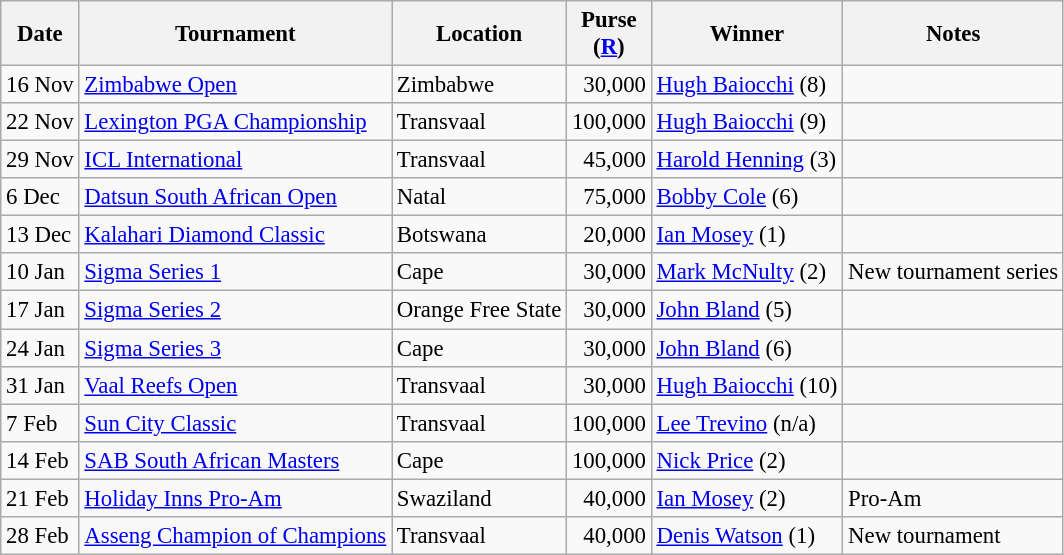<table class="wikitable" style="font-size:95%">
<tr>
<th>Date</th>
<th>Tournament</th>
<th>Location</th>
<th>Purse<br>(<a href='#'>R</a>)</th>
<th>Winner</th>
<th>Notes</th>
</tr>
<tr>
<td>16 Nov</td>
<td><a href='#'>Zimbabwe Open</a></td>
<td>Zimbabwe</td>
<td align=right>30,000</td>
<td> <a href='#'>Hugh Baiocchi</a> (8)</td>
<td></td>
</tr>
<tr>
<td>22 Nov</td>
<td><a href='#'>Lexington PGA Championship</a></td>
<td>Transvaal</td>
<td align=right>100,000</td>
<td> <a href='#'>Hugh Baiocchi</a> (9)</td>
<td></td>
</tr>
<tr>
<td>29 Nov</td>
<td><a href='#'>ICL International</a></td>
<td>Transvaal</td>
<td align=right>45,000</td>
<td> <a href='#'>Harold Henning</a> (3)</td>
<td></td>
</tr>
<tr>
<td>6 Dec</td>
<td><a href='#'>Datsun South African Open</a></td>
<td>Natal</td>
<td align=right>75,000</td>
<td> <a href='#'>Bobby Cole</a> (6)</td>
<td></td>
</tr>
<tr>
<td>13 Dec</td>
<td><a href='#'>Kalahari Diamond Classic</a></td>
<td>Botswana</td>
<td align=right>20,000</td>
<td> <a href='#'>Ian Mosey</a> (1)</td>
<td></td>
</tr>
<tr>
<td>10 Jan</td>
<td><a href='#'>Sigma Series 1</a></td>
<td>Cape</td>
<td align=right>30,000</td>
<td> <a href='#'>Mark McNulty</a> (2)</td>
<td>New tournament series</td>
</tr>
<tr>
<td>17 Jan</td>
<td><a href='#'>Sigma Series 2</a></td>
<td>Orange Free State</td>
<td align=right>30,000</td>
<td> <a href='#'>John Bland</a> (5)</td>
<td></td>
</tr>
<tr>
<td>24 Jan</td>
<td><a href='#'>Sigma Series 3</a></td>
<td>Cape</td>
<td align=right>30,000</td>
<td> <a href='#'>John Bland</a> (6)</td>
<td></td>
</tr>
<tr>
<td>31 Jan</td>
<td><a href='#'>Vaal Reefs Open</a></td>
<td>Transvaal</td>
<td align=right>30,000</td>
<td> <a href='#'>Hugh Baiocchi</a> (10)</td>
<td></td>
</tr>
<tr>
<td>7 Feb</td>
<td><a href='#'>Sun City Classic</a></td>
<td>Transvaal</td>
<td align=right>100,000</td>
<td> <a href='#'>Lee Trevino</a> (n/a)</td>
<td></td>
</tr>
<tr>
<td>14 Feb</td>
<td><a href='#'>SAB South African Masters</a></td>
<td>Cape</td>
<td align=right>100,000</td>
<td> <a href='#'>Nick Price</a> (2)</td>
<td></td>
</tr>
<tr>
<td>21 Feb</td>
<td><a href='#'>Holiday Inns Pro-Am</a></td>
<td>Swaziland</td>
<td align=right>40,000</td>
<td> <a href='#'>Ian Mosey</a> (2)</td>
<td>Pro-Am</td>
</tr>
<tr>
<td>28 Feb</td>
<td><a href='#'>Asseng Champion of Champions</a></td>
<td>Transvaal</td>
<td align=right>40,000</td>
<td> <a href='#'>Denis Watson</a> (1)</td>
<td>New tournament</td>
</tr>
</table>
